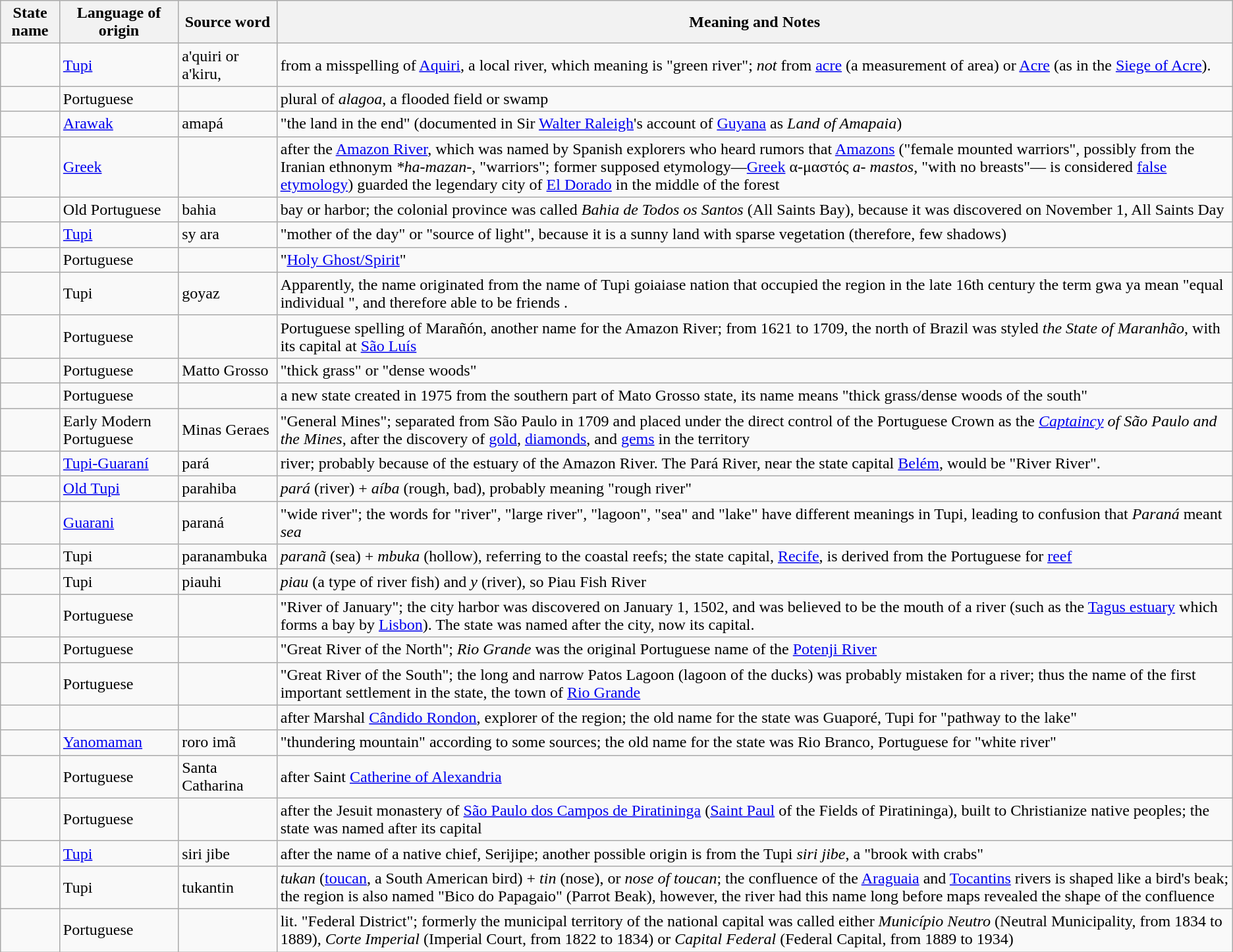<table class="wikitable sortable">
<tr>
<th>State name</th>
<th>Language of origin</th>
<th>Source word</th>
<th>Meaning and Notes</th>
</tr>
<tr>
<td><br></td>
<td><a href='#'>Tupi</a></td>
<td>a'quiri or a'kiru,</td>
<td>from a misspelling of <a href='#'>Aquiri</a>, a local river, which meaning is "green river"; <em>not</em> from <a href='#'>acre</a> (a measurement of area) or <a href='#'>Acre</a> (as in the <a href='#'>Siege of Acre</a>).</td>
</tr>
<tr>
<td><br></td>
<td>Portuguese</td>
<td></td>
<td>plural of <em>alagoa</em>, a flooded field or swamp</td>
</tr>
<tr>
<td><br></td>
<td><a href='#'>Arawak</a></td>
<td>amapá</td>
<td>"the land in the end" (documented in Sir <a href='#'>Walter Raleigh</a>'s account of <a href='#'>Guyana</a> as <em>Land of Amapaia</em>)</td>
</tr>
<tr>
<td><br></td>
<td><a href='#'>Greek</a></td>
<td></td>
<td>after the <a href='#'>Amazon River</a>, which was named by Spanish explorers who heard rumors that <a href='#'>Amazons</a> ("female mounted warriors", possibly from the Iranian ethnonym <em>*ha-mazan-</em>, "warriors"; former supposed etymology—<a href='#'>Greek</a> α-μαστός <em>a- mastos</em>, "with no breasts"— is considered <a href='#'>false etymology</a>) guarded the legendary city of <a href='#'>El Dorado</a> in the middle of the forest</td>
</tr>
<tr>
<td><br></td>
<td>Old Portuguese</td>
<td>bahia</td>
<td>bay or harbor; the colonial province was called <em>Bahia de Todos os Santos</em> (All Saints Bay), because it was discovered on November 1, All Saints Day</td>
</tr>
<tr>
<td><br></td>
<td><a href='#'>Tupi</a></td>
<td>sy ara</td>
<td>"mother of the day" or "source of light", because it is a sunny land with sparse vegetation (therefore, few shadows)</td>
</tr>
<tr>
<td><br></td>
<td>Portuguese</td>
<td></td>
<td>"<a href='#'>Holy Ghost/Spirit</a>"</td>
</tr>
<tr>
<td><br></td>
<td>Tupi</td>
<td>goyaz</td>
<td>Apparently, the name originated from the name of Tupi goiaiase nation that occupied the region in the late 16th century the term gwa ya mean "equal individual ", and therefore able to be friends .</td>
</tr>
<tr>
<td><br></td>
<td>Portuguese</td>
<td></td>
<td>Portuguese spelling of Marañón, another name for the Amazon River; from 1621 to 1709, the north of Brazil was styled <em>the State of Maranhão</em>, with its capital at <a href='#'>São Luís</a></td>
</tr>
<tr>
<td><br></td>
<td>Portuguese</td>
<td>Matto Grosso</td>
<td>"thick grass" or "dense woods"</td>
</tr>
<tr>
<td><br></td>
<td>Portuguese</td>
<td></td>
<td>a new state created in 1975 from the southern part of Mato Grosso state, its name means "thick grass/dense woods of the south"</td>
</tr>
<tr>
<td><br></td>
<td>Early Modern Portuguese</td>
<td>Minas Geraes</td>
<td>"General Mines"; separated from São Paulo in 1709 and placed under the direct control of the Portuguese Crown as the <em><a href='#'>Captaincy</a> of São Paulo and the Mines</em>, after the discovery of <a href='#'>gold</a>, <a href='#'>diamonds</a>, and <a href='#'>gems</a> in the territory</td>
</tr>
<tr>
<td><br></td>
<td><a href='#'>Tupi-Guaraní</a></td>
<td>pará</td>
<td>river; probably because of the estuary of the Amazon River. The Pará River, near the state capital <a href='#'>Belém</a>, would be "River River".</td>
</tr>
<tr>
<td><br></td>
<td><a href='#'>Old Tupi</a></td>
<td>parahiba</td>
<td><em>pará</em> (river) + <em>aíba</em> (rough, bad), probably meaning "rough river"</td>
</tr>
<tr>
<td><br></td>
<td><a href='#'>Guarani</a></td>
<td>paraná</td>
<td>"wide river"; the words for "river", "large river", "lagoon", "sea" and "lake" have different meanings in Tupi, leading to confusion that <em>Paraná</em> meant <em>sea</em></td>
</tr>
<tr>
<td><br></td>
<td>Tupi</td>
<td>paranambuka</td>
<td><em>paranã</em> (sea) + <em>mbuka</em> (hollow), referring to the coastal reefs; the state capital, <a href='#'>Recife</a>, is derived from the Portuguese for <a href='#'>reef</a></td>
</tr>
<tr>
<td><br></td>
<td>Tupi</td>
<td>piauhi</td>
<td><em>piau</em> (a type of river fish) and <em>y</em> (river), so Piau Fish River</td>
</tr>
<tr>
<td><br></td>
<td>Portuguese</td>
<td></td>
<td>"River of January"; the city harbor was discovered on January 1, 1502, and was believed to be the mouth of a river (such as the <a href='#'>Tagus estuary</a> which forms a bay by <a href='#'>Lisbon</a>). The state was named after the city, now its capital.</td>
</tr>
<tr>
<td><br></td>
<td>Portuguese</td>
<td></td>
<td>"Great River of the North"; <em>Rio Grande</em> was the original Portuguese name of the <a href='#'>Potenji River</a></td>
</tr>
<tr>
<td><br></td>
<td>Portuguese</td>
<td></td>
<td>"Great River of the South"; the long and narrow Patos Lagoon (lagoon of the ducks) was probably mistaken for a river; thus the name of the first important settlement in the state, the town of <a href='#'>Rio Grande</a></td>
</tr>
<tr>
<td><br></td>
<td></td>
<td></td>
<td>after Marshal <a href='#'>Cândido Rondon</a>, explorer of the region; the old name for the state was Guaporé, Tupi for "pathway to the lake"</td>
</tr>
<tr>
<td><br></td>
<td><a href='#'>Yanomaman</a></td>
<td>roro imã</td>
<td>"thundering mountain" according to some sources; the old name for the state was Rio Branco, Portuguese for "white river"</td>
</tr>
<tr>
<td><br></td>
<td>Portuguese</td>
<td>Santa Catharina</td>
<td>after Saint <a href='#'>Catherine of Alexandria</a></td>
</tr>
<tr>
<td><br></td>
<td>Portuguese</td>
<td></td>
<td>after the Jesuit monastery of <a href='#'>São Paulo dos Campos de Piratininga</a> (<a href='#'>Saint Paul</a> of the Fields of Piratininga), built to Christianize native peoples; the state was named after its capital</td>
</tr>
<tr>
<td><br></td>
<td><a href='#'>Tupi</a></td>
<td>siri jibe</td>
<td>after the name of a native chief, Serijipe; another possible origin is from the Tupi <em>siri jibe</em>, a "brook with crabs"</td>
</tr>
<tr>
<td><br></td>
<td>Tupi</td>
<td>tukantin</td>
<td><em>tukan</em> (<a href='#'>toucan</a>, a South American bird) + <em>tin</em> (nose), or <em>nose of toucan</em>; the confluence of the <a href='#'>Araguaia</a> and <a href='#'>Tocantins</a> rivers is shaped like a bird's beak; the region is also named "Bico do Papagaio" (Parrot Beak), however, the river had this name long before maps revealed the shape of the confluence</td>
</tr>
<tr>
<td><br></td>
<td>Portuguese</td>
<td></td>
<td>lit. "Federal District"; formerly the municipal territory of the national capital was called either <em>Município Neutro</em> (Neutral Municipality, from 1834 to 1889), <em>Corte Imperial</em> (Imperial Court, from 1822 to 1834) or <em>Capital Federal</em> (Federal Capital, from 1889 to 1934)</td>
</tr>
</table>
